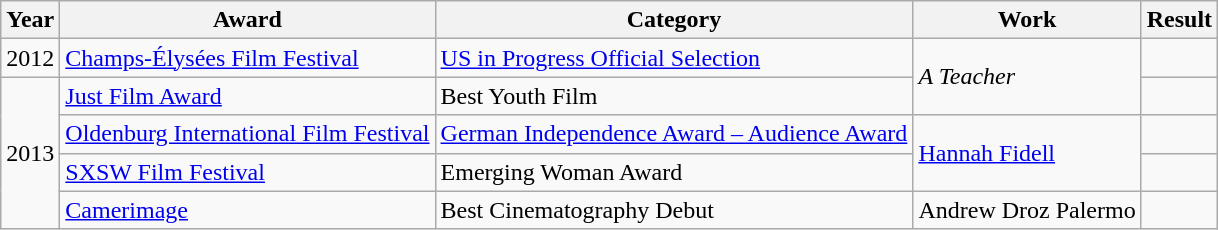<table class="wikitable sortable">
<tr>
<th>Year</th>
<th>Award</th>
<th>Category</th>
<th>Work</th>
<th>Result</th>
</tr>
<tr>
<td>2012</td>
<td><a href='#'>Champs-Élysées Film Festival</a></td>
<td><a href='#'>US in Progress Official Selection</a></td>
<td rowspan="2"><em>A Teacher</em></td>
<td></td>
</tr>
<tr>
<td rowspan="4">2013</td>
<td><a href='#'>Just Film Award</a></td>
<td>Best Youth Film</td>
<td></td>
</tr>
<tr>
<td><a href='#'>Oldenburg International Film Festival</a></td>
<td><a href='#'>German Independence Award – Audience Award</a></td>
<td rowspan="2"><a href='#'>Hannah Fidell</a></td>
<td></td>
</tr>
<tr>
<td><a href='#'>SXSW Film Festival</a></td>
<td>Emerging Woman Award</td>
<td></td>
</tr>
<tr>
<td><a href='#'>Camerimage</a></td>
<td>Best Cinematography Debut</td>
<td>Andrew Droz Palermo</td>
<td></td>
</tr>
</table>
